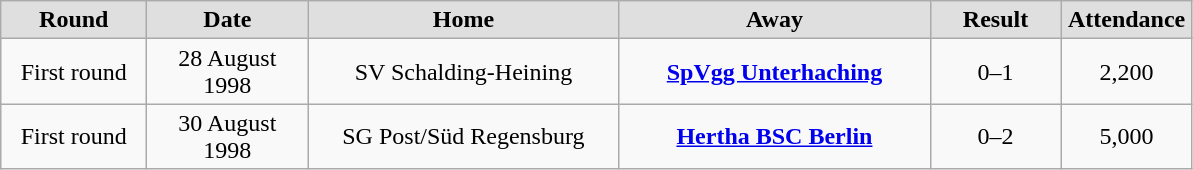<table class="wikitable">
<tr style="text-align:center; background:#dfdfdf;">
<td style="width:90px;"><strong>Round</strong></td>
<td style="width:100px;"><strong>Date</strong></td>
<td style="width:200px;"><strong>Home</strong></td>
<td style="width:200px;"><strong>Away</strong></td>
<td style="width:80px;"><strong>Result</strong></td>
<td style="width:80px;"><strong>Attendance</strong></td>
</tr>
<tr style="text-align:center;">
<td>First round</td>
<td>28 August 1998</td>
<td>SV Schalding-Heining</td>
<td><strong><a href='#'>SpVgg Unterhaching</a></strong></td>
<td>0–1</td>
<td>2,200</td>
</tr>
<tr style="text-align:center;">
<td>First round</td>
<td>30 August 1998</td>
<td>SG Post/Süd Regensburg</td>
<td><strong><a href='#'>Hertha BSC Berlin</a></strong></td>
<td>0–2</td>
<td>5,000</td>
</tr>
</table>
